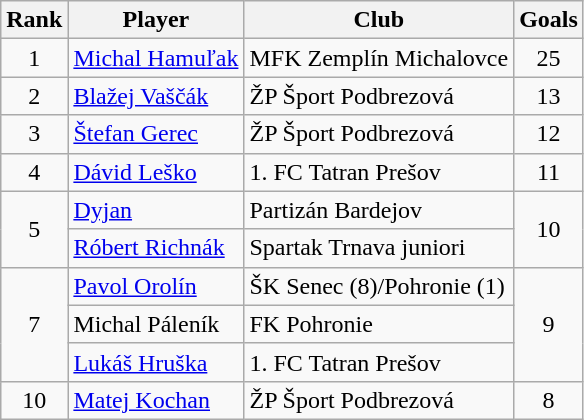<table class="wikitable" style="text-align:center">
<tr>
<th>Rank</th>
<th>Player</th>
<th>Club</th>
<th>Goals</th>
</tr>
<tr>
<td>1</td>
<td align="left"> <a href='#'>Michal Hamuľak</a></td>
<td align="left">MFK Zemplín Michalovce</td>
<td>25</td>
</tr>
<tr>
<td rowspan="1">2</td>
<td align="left"> <a href='#'>Blažej Vaščák</a></td>
<td align="left">ŽP Šport Podbrezová</td>
<td>13</td>
</tr>
<tr>
<td rowspan="1">3</td>
<td align="left"> <a href='#'>Štefan Gerec</a></td>
<td align="left">ŽP Šport Podbrezová</td>
<td>12</td>
</tr>
<tr>
<td rowspan="1">4</td>
<td align="left"> <a href='#'>Dávid Leško</a></td>
<td align="left">1. FC Tatran Prešov</td>
<td>11</td>
</tr>
<tr>
<td rowspan="2">5</td>
<td align="left"> <a href='#'>Dyjan</a></td>
<td align="left">Partizán Bardejov</td>
<td rowspan="2">10</td>
</tr>
<tr>
<td align="left"> <a href='#'>Róbert Richnák</a></td>
<td align="left">Spartak Trnava juniori</td>
</tr>
<tr>
<td rowspan="3">7</td>
<td align="left"> <a href='#'>Pavol Orolín</a></td>
<td align="left">ŠK Senec (8)/Pohronie (1)</td>
<td rowspan="3">9</td>
</tr>
<tr>
<td align="left"> Michal Páleník</td>
<td align="left">FK Pohronie</td>
</tr>
<tr>
<td align="left"> <a href='#'>Lukáš Hruška</a></td>
<td align="left">1. FC Tatran Prešov</td>
</tr>
<tr>
<td rowspan="1">10</td>
<td align="left"> <a href='#'>Matej Kochan</a></td>
<td align="left">ŽP Šport Podbrezová</td>
<td rowspan="1">8</td>
</tr>
</table>
